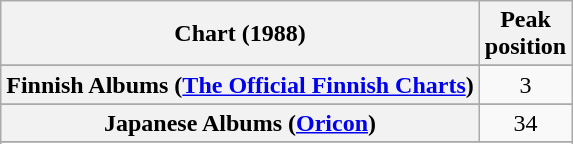<table class="wikitable plainrowheaders sortable" style="text-align:center;">
<tr>
<th>Chart (1988)</th>
<th>Peak<br>position</th>
</tr>
<tr>
</tr>
<tr>
</tr>
<tr>
</tr>
<tr>
</tr>
<tr>
<th scope="row">Finnish Albums (<a href='#'>The Official Finnish Charts</a>)</th>
<td align="center">3</td>
</tr>
<tr>
</tr>
<tr>
<th scope="row">Japanese Albums (<a href='#'>Oricon</a>)</th>
<td align="center">34</td>
</tr>
<tr>
</tr>
<tr>
</tr>
<tr>
</tr>
<tr>
</tr>
<tr>
</tr>
</table>
